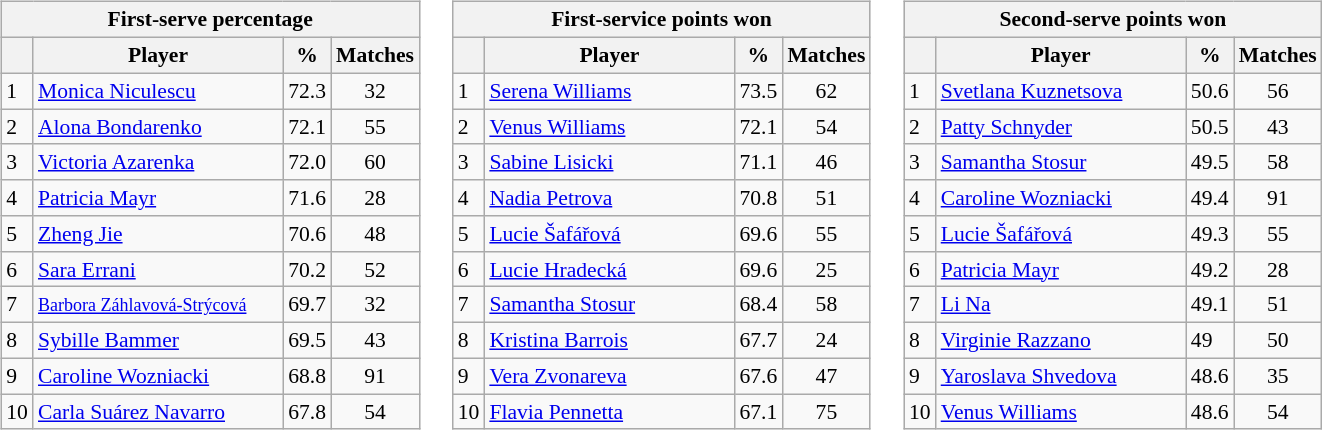<table>
<tr>
<td valign=top width=33% align=left><br><table class="wikitable sortable" style="font-size:90%">
<tr>
<th colspan="4">First-serve percentage</th>
</tr>
<tr>
<th></th>
<th width="160">Player</th>
<th>%</th>
<th>Matches</th>
</tr>
<tr bgcolor=>
<td>1</td>
<td> <a href='#'>Monica Niculescu</a></td>
<td>72.3</td>
<td align=center>32</td>
</tr>
<tr>
<td>2</td>
<td> <a href='#'>Alona Bondarenko</a></td>
<td>72.1</td>
<td align=center>55</td>
</tr>
<tr bgcolor=>
<td>3</td>
<td> <a href='#'>Victoria Azarenka</a></td>
<td>72.0</td>
<td align=center>60</td>
</tr>
<tr>
<td>4</td>
<td> <a href='#'>Patricia Mayr</a></td>
<td>71.6</td>
<td align=center>28</td>
</tr>
<tr bgcolor=>
<td>5</td>
<td> <a href='#'>Zheng Jie</a></td>
<td>70.6</td>
<td align=center>48</td>
</tr>
<tr>
<td>6</td>
<td> <a href='#'>Sara Errani</a></td>
<td>70.2</td>
<td align=center>52</td>
</tr>
<tr bgcolor=>
<td>7</td>
<td> <small><a href='#'>Barbora Záhlavová-Strýcová</a></small></td>
<td>69.7</td>
<td align=center>32</td>
</tr>
<tr>
<td>8</td>
<td> <a href='#'>Sybille Bammer</a></td>
<td>69.5</td>
<td align=center>43</td>
</tr>
<tr bgcolor=>
<td>9</td>
<td> <a href='#'>Caroline Wozniacki</a></td>
<td>68.8</td>
<td align=center>91</td>
</tr>
<tr>
<td>10</td>
<td> <a href='#'>Carla Suárez Navarro</a></td>
<td>67.8</td>
<td align=center>54</td>
</tr>
</table>
</td>
<td valign=top width=33% align=left><br><table class="wikitable sortable" style="font-size:90%">
<tr>
<th colspan="4">First-service points won</th>
</tr>
<tr>
<th></th>
<th width="160">Player</th>
<th>%</th>
<th>Matches</th>
</tr>
<tr bgcolor=>
<td>1</td>
<td> <a href='#'>Serena Williams</a></td>
<td>73.5</td>
<td align=center>62</td>
</tr>
<tr>
<td>2</td>
<td> <a href='#'>Venus Williams</a></td>
<td>72.1</td>
<td align=center>54</td>
</tr>
<tr bgcolor=>
<td>3</td>
<td> <a href='#'>Sabine Lisicki</a></td>
<td>71.1</td>
<td align=center>46</td>
</tr>
<tr>
<td>4</td>
<td> <a href='#'>Nadia Petrova</a></td>
<td>70.8</td>
<td align=center>51</td>
</tr>
<tr bgcolor=>
<td>5</td>
<td> <a href='#'>Lucie Šafářová</a></td>
<td>69.6</td>
<td align=center>55</td>
</tr>
<tr>
<td>6</td>
<td> <a href='#'>Lucie Hradecká</a></td>
<td>69.6</td>
<td align=center>25</td>
</tr>
<tr bgcolor=>
<td>7</td>
<td> <a href='#'>Samantha Stosur</a></td>
<td>68.4</td>
<td align=center>58</td>
</tr>
<tr>
<td>8</td>
<td> <a href='#'>Kristina Barrois</a></td>
<td>67.7</td>
<td align=center>24</td>
</tr>
<tr bgcolor=>
<td>9</td>
<td> <a href='#'>Vera Zvonareva</a></td>
<td>67.6</td>
<td align=center>47</td>
</tr>
<tr>
<td>10</td>
<td> <a href='#'>Flavia Pennetta</a></td>
<td>67.1</td>
<td align=center>75</td>
</tr>
</table>
</td>
<td valign=top width=33% align=left><br><table class="wikitable sortable" style="font-size:90%">
<tr>
<th colspan="4">Second-serve points won</th>
</tr>
<tr>
<th></th>
<th width="160">Player</th>
<th>%</th>
<th>Matches</th>
</tr>
<tr bgcolor=>
<td>1</td>
<td> <a href='#'>Svetlana Kuznetsova</a></td>
<td>50.6</td>
<td align=center>56</td>
</tr>
<tr>
<td>2</td>
<td> <a href='#'>Patty Schnyder</a></td>
<td>50.5</td>
<td align=center>43</td>
</tr>
<tr bgcolor=>
<td>3</td>
<td> <a href='#'>Samantha Stosur</a></td>
<td>49.5</td>
<td align=center>58</td>
</tr>
<tr>
<td>4</td>
<td> <a href='#'>Caroline Wozniacki</a></td>
<td>49.4</td>
<td align=center>91</td>
</tr>
<tr bgcolor=>
<td>5</td>
<td> <a href='#'>Lucie Šafářová</a></td>
<td>49.3</td>
<td align=center>55</td>
</tr>
<tr>
<td>6</td>
<td> <a href='#'>Patricia Mayr</a></td>
<td>49.2</td>
<td align=center>28</td>
</tr>
<tr bgcolor=>
<td>7</td>
<td> <a href='#'>Li Na</a></td>
<td>49.1</td>
<td align=center>51</td>
</tr>
<tr>
<td>8</td>
<td> <a href='#'>Virginie Razzano</a></td>
<td>49</td>
<td align=center>50</td>
</tr>
<tr bgcolor=>
<td>9</td>
<td> <a href='#'>Yaroslava Shvedova</a></td>
<td>48.6</td>
<td align=center>35</td>
</tr>
<tr>
<td>10</td>
<td> <a href='#'>Venus Williams</a></td>
<td>48.6</td>
<td align=center>54</td>
</tr>
</table>
</td>
</tr>
</table>
